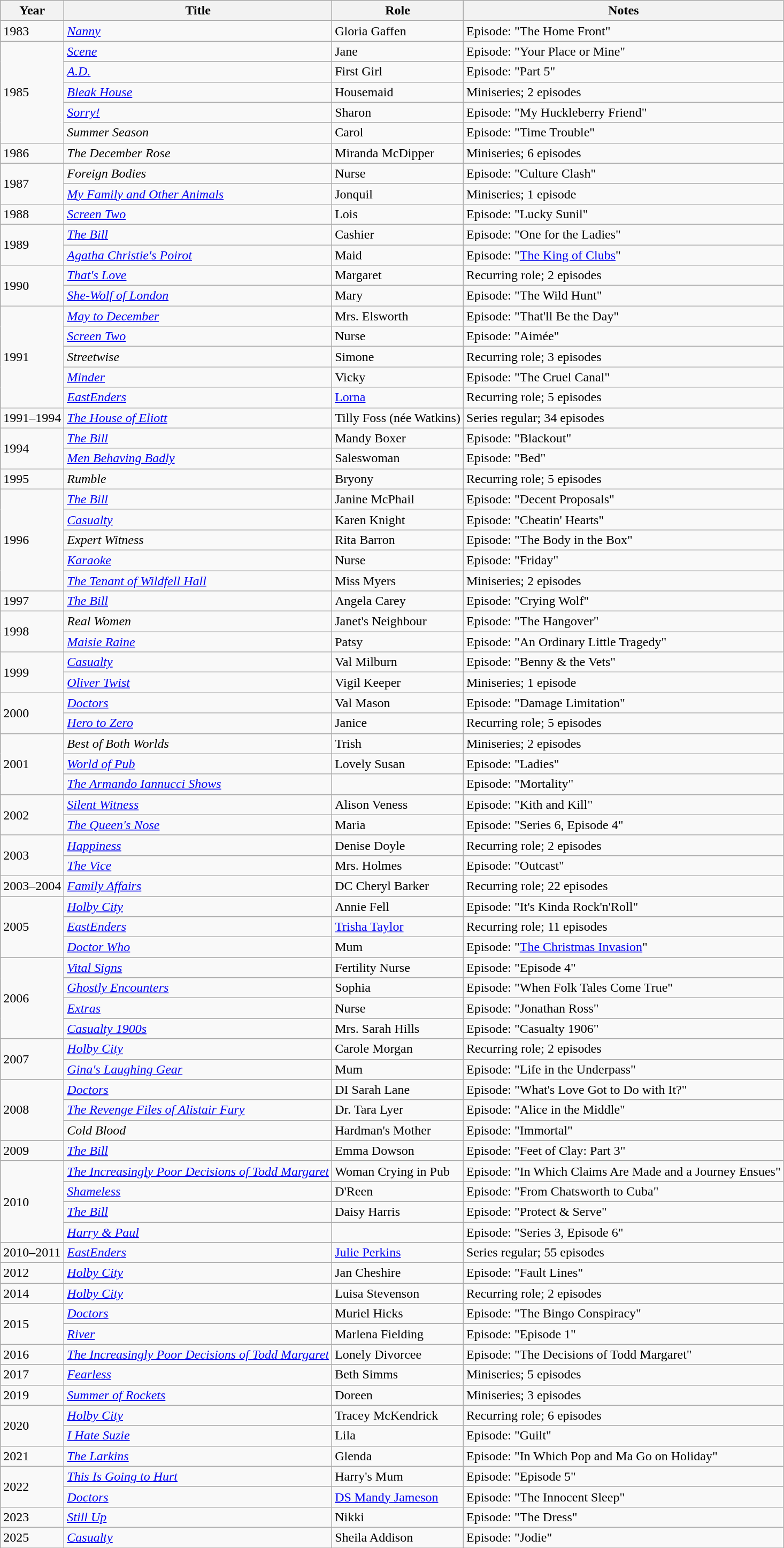<table class="wikitable sortable">
<tr>
<th>Year</th>
<th>Title</th>
<th>Role</th>
<th>Notes</th>
</tr>
<tr>
<td>1983</td>
<td><em><a href='#'>Nanny</a></em></td>
<td>Gloria Gaffen</td>
<td>Episode: "The Home Front"</td>
</tr>
<tr>
<td rowspan="5">1985</td>
<td><em><a href='#'>Scene</a></em></td>
<td>Jane</td>
<td>Episode: "Your Place or Mine"</td>
</tr>
<tr>
<td><em><a href='#'>A.D.</a></em></td>
<td>First Girl</td>
<td>Episode: "Part 5"</td>
</tr>
<tr>
<td><em><a href='#'>Bleak House</a></em></td>
<td>Housemaid</td>
<td>Miniseries; 2 episodes</td>
</tr>
<tr>
<td><em><a href='#'>Sorry!</a></em></td>
<td>Sharon</td>
<td>Episode: "My Huckleberry Friend"</td>
</tr>
<tr>
<td><em>Summer Season</em></td>
<td>Carol</td>
<td>Episode: "Time Trouble"</td>
</tr>
<tr>
<td>1986</td>
<td><em>The December Rose</em></td>
<td>Miranda McDipper</td>
<td>Miniseries; 6 episodes</td>
</tr>
<tr>
<td rowspan="2">1987</td>
<td><em>Foreign Bodies</em></td>
<td>Nurse</td>
<td>Episode: "Culture Clash"</td>
</tr>
<tr>
<td><em><a href='#'>My Family and Other Animals</a></em></td>
<td>Jonquil</td>
<td>Miniseries; 1 episode</td>
</tr>
<tr>
<td>1988</td>
<td><em><a href='#'>Screen Two</a></em></td>
<td>Lois</td>
<td>Episode: "Lucky Sunil"</td>
</tr>
<tr>
<td rowspan="2">1989</td>
<td><em><a href='#'>The Bill</a></em></td>
<td>Cashier</td>
<td>Episode: "One for the Ladies"</td>
</tr>
<tr>
<td><em><a href='#'>Agatha Christie's Poirot</a></em></td>
<td>Maid</td>
<td>Episode: "<a href='#'>The King of Clubs</a>"</td>
</tr>
<tr>
<td rowspan="2">1990</td>
<td><em><a href='#'>That's Love</a></em></td>
<td>Margaret</td>
<td>Recurring role; 2 episodes</td>
</tr>
<tr>
<td><em><a href='#'>She-Wolf of London</a></em></td>
<td>Mary</td>
<td>Episode: "The Wild Hunt"</td>
</tr>
<tr>
<td rowspan="5">1991</td>
<td><em><a href='#'>May to December</a></em></td>
<td>Mrs. Elsworth</td>
<td>Episode: "That'll Be the Day"</td>
</tr>
<tr>
<td><em><a href='#'>Screen Two</a></em></td>
<td>Nurse</td>
<td>Episode: "Aimée"</td>
</tr>
<tr>
<td><em>Streetwise</em></td>
<td>Simone</td>
<td>Recurring role; 3 episodes</td>
</tr>
<tr>
<td><em><a href='#'>Minder</a></em></td>
<td>Vicky</td>
<td>Episode: "The Cruel Canal"</td>
</tr>
<tr>
<td><em><a href='#'>EastEnders</a></em></td>
<td><a href='#'>Lorna</a></td>
<td>Recurring role; 5 episodes</td>
</tr>
<tr>
<td>1991–1994</td>
<td><em><a href='#'>The House of Eliott</a></em></td>
<td>Tilly Foss (née Watkins)</td>
<td>Series regular; 34 episodes</td>
</tr>
<tr>
<td rowspan="2">1994</td>
<td><em><a href='#'>The Bill</a></em></td>
<td>Mandy Boxer</td>
<td>Episode: "Blackout"</td>
</tr>
<tr>
<td><em><a href='#'>Men Behaving Badly</a></em></td>
<td>Saleswoman</td>
<td>Episode: "Bed"</td>
</tr>
<tr>
<td>1995</td>
<td><em>Rumble</em></td>
<td>Bryony</td>
<td>Recurring role; 5 episodes</td>
</tr>
<tr>
<td rowspan="5">1996</td>
<td><em><a href='#'>The Bill</a></em></td>
<td>Janine McPhail</td>
<td>Episode: "Decent Proposals"</td>
</tr>
<tr>
<td><em><a href='#'>Casualty</a></em></td>
<td>Karen Knight</td>
<td>Episode: "Cheatin' Hearts"</td>
</tr>
<tr>
<td><em>Expert Witness</em></td>
<td>Rita Barron</td>
<td>Episode: "The Body in the Box"</td>
</tr>
<tr>
<td><em><a href='#'>Karaoke</a></em></td>
<td>Nurse</td>
<td>Episode: "Friday"</td>
</tr>
<tr>
<td><em><a href='#'>The Tenant of Wildfell Hall</a></em></td>
<td>Miss Myers</td>
<td>Miniseries; 2 episodes</td>
</tr>
<tr>
<td>1997</td>
<td><em><a href='#'>The Bill</a></em></td>
<td>Angela Carey</td>
<td>Episode: "Crying Wolf"</td>
</tr>
<tr>
<td rowspan="2">1998</td>
<td><em>Real Women</em></td>
<td>Janet's Neighbour</td>
<td>Episode: "The Hangover"</td>
</tr>
<tr>
<td><em><a href='#'>Maisie Raine</a></em></td>
<td>Patsy</td>
<td>Episode: "An Ordinary Little Tragedy"</td>
</tr>
<tr>
<td rowspan="2">1999</td>
<td><em><a href='#'>Casualty</a></em></td>
<td>Val Milburn</td>
<td>Episode: "Benny & the Vets"</td>
</tr>
<tr>
<td><em><a href='#'>Oliver Twist</a></em></td>
<td>Vigil Keeper</td>
<td>Miniseries; 1 episode</td>
</tr>
<tr>
<td rowspan="2">2000</td>
<td><em><a href='#'>Doctors</a></em></td>
<td>Val Mason</td>
<td>Episode: "Damage Limitation"</td>
</tr>
<tr>
<td><em><a href='#'>Hero to Zero</a></em></td>
<td>Janice</td>
<td>Recurring role; 5 episodes</td>
</tr>
<tr>
<td rowspan="3">2001</td>
<td><em>Best of Both Worlds</em></td>
<td>Trish</td>
<td>Miniseries; 2 episodes</td>
</tr>
<tr>
<td><em><a href='#'>World of Pub</a></em></td>
<td>Lovely Susan</td>
<td>Episode: "Ladies"</td>
</tr>
<tr>
<td><em><a href='#'>The Armando Iannucci Shows</a></em></td>
<td></td>
<td>Episode: "Mortality"</td>
</tr>
<tr>
<td rowspan="2">2002</td>
<td><em><a href='#'>Silent Witness</a></em></td>
<td>Alison Veness</td>
<td>Episode: "Kith and Kill"</td>
</tr>
<tr>
<td><em><a href='#'>The Queen's Nose</a></em></td>
<td>Maria</td>
<td>Episode: "Series 6, Episode 4"</td>
</tr>
<tr>
<td rowspan="2">2003</td>
<td><em><a href='#'>Happiness</a></em></td>
<td>Denise Doyle</td>
<td>Recurring role; 2 episodes</td>
</tr>
<tr>
<td><em><a href='#'>The Vice</a></em></td>
<td>Mrs. Holmes</td>
<td>Episode: "Outcast"</td>
</tr>
<tr>
<td>2003–2004</td>
<td><em><a href='#'>Family Affairs</a></em></td>
<td>DC Cheryl Barker</td>
<td>Recurring role; 22 episodes</td>
</tr>
<tr>
<td rowspan="3">2005</td>
<td><em><a href='#'>Holby City</a></em></td>
<td>Annie Fell</td>
<td>Episode: "It's Kinda Rock'n'Roll"</td>
</tr>
<tr>
<td><em><a href='#'>EastEnders</a></em></td>
<td><a href='#'>Trisha Taylor</a></td>
<td>Recurring role; 11 episodes</td>
</tr>
<tr>
<td><em><a href='#'>Doctor Who</a></em></td>
<td>Mum</td>
<td>Episode: "<a href='#'>The Christmas Invasion</a>"</td>
</tr>
<tr>
<td rowspan="4">2006</td>
<td><em><a href='#'>Vital Signs</a></em></td>
<td>Fertility Nurse</td>
<td>Episode: "Episode 4"</td>
</tr>
<tr>
<td><em><a href='#'>Ghostly Encounters</a></em></td>
<td>Sophia</td>
<td>Episode: "When Folk Tales Come True"</td>
</tr>
<tr>
<td><em><a href='#'>Extras</a></em></td>
<td>Nurse</td>
<td>Episode: "Jonathan Ross"</td>
</tr>
<tr>
<td><em><a href='#'>Casualty 1900s</a></em></td>
<td>Mrs. Sarah Hills</td>
<td>Episode: "Casualty 1906"</td>
</tr>
<tr>
<td rowspan="2">2007</td>
<td><em><a href='#'>Holby City</a></em></td>
<td>Carole Morgan</td>
<td>Recurring role; 2 episodes</td>
</tr>
<tr>
<td><em><a href='#'>Gina's Laughing Gear</a></em></td>
<td>Mum</td>
<td>Episode: "Life in the Underpass"</td>
</tr>
<tr>
<td rowspan="3">2008</td>
<td><em><a href='#'>Doctors</a></em></td>
<td>DI Sarah Lane</td>
<td>Episode: "What's Love Got to Do with It?"</td>
</tr>
<tr>
<td><em><a href='#'>The Revenge Files of Alistair Fury</a></em></td>
<td>Dr. Tara Lyer</td>
<td>Episode: "Alice in the Middle"</td>
</tr>
<tr>
<td><em>Cold Blood</em></td>
<td>Hardman's Mother</td>
<td>Episode: "Immortal"</td>
</tr>
<tr>
<td>2009</td>
<td><em><a href='#'>The Bill</a></em></td>
<td>Emma Dowson</td>
<td>Episode: "Feet of Clay: Part 3"</td>
</tr>
<tr>
<td rowspan="4">2010</td>
<td><em><a href='#'>The Increasingly Poor Decisions of Todd Margaret</a></em></td>
<td>Woman Crying in Pub</td>
<td>Episode: "In Which Claims Are Made and a Journey Ensues"</td>
</tr>
<tr>
<td><em><a href='#'>Shameless</a></em></td>
<td>D'Reen</td>
<td>Episode: "From Chatsworth to Cuba"</td>
</tr>
<tr>
<td><em><a href='#'>The Bill</a></em></td>
<td>Daisy Harris</td>
<td>Episode: "Protect & Serve"</td>
</tr>
<tr>
<td><em><a href='#'>Harry & Paul</a></em></td>
<td></td>
<td>Episode: "Series 3, Episode 6"</td>
</tr>
<tr>
<td>2010–2011</td>
<td><em><a href='#'>EastEnders</a></em></td>
<td><a href='#'>Julie Perkins</a></td>
<td>Series regular; 55 episodes</td>
</tr>
<tr>
<td>2012</td>
<td><em><a href='#'>Holby City</a></em></td>
<td>Jan Cheshire</td>
<td>Episode: "Fault Lines"</td>
</tr>
<tr>
<td>2014</td>
<td><em><a href='#'>Holby City</a></em></td>
<td>Luisa Stevenson</td>
<td>Recurring role; 2 episodes</td>
</tr>
<tr>
<td rowspan="2">2015</td>
<td><em><a href='#'>Doctors</a></em></td>
<td>Muriel Hicks</td>
<td>Episode: "The Bingo Conspiracy"</td>
</tr>
<tr>
<td><em><a href='#'>River</a></em></td>
<td>Marlena Fielding</td>
<td>Episode: "Episode 1"</td>
</tr>
<tr>
<td>2016</td>
<td><em><a href='#'>The Increasingly Poor Decisions of Todd Margaret</a></em></td>
<td>Lonely Divorcee</td>
<td>Episode: "The Decisions of Todd Margaret"</td>
</tr>
<tr>
<td>2017</td>
<td><em><a href='#'>Fearless</a></em></td>
<td>Beth Simms</td>
<td>Miniseries; 5 episodes</td>
</tr>
<tr>
<td>2019</td>
<td><em><a href='#'>Summer of Rockets</a></em></td>
<td>Doreen</td>
<td>Miniseries; 3 episodes</td>
</tr>
<tr>
<td rowspan="2">2020</td>
<td><em><a href='#'>Holby City</a></em></td>
<td>Tracey McKendrick</td>
<td>Recurring role; 6 episodes</td>
</tr>
<tr>
<td><em><a href='#'>I Hate Suzie</a></em></td>
<td>Lila</td>
<td>Episode: "Guilt"</td>
</tr>
<tr>
<td>2021</td>
<td><em><a href='#'>The Larkins</a></em></td>
<td>Glenda</td>
<td>Episode: "In Which Pop and Ma Go on Holiday"</td>
</tr>
<tr>
<td rowspan="2">2022</td>
<td><em><a href='#'>This Is Going to Hurt</a></em></td>
<td>Harry's Mum</td>
<td>Episode: "Episode 5"</td>
</tr>
<tr>
<td><em><a href='#'>Doctors</a></em></td>
<td><a href='#'>DS Mandy Jameson</a></td>
<td>Episode: "The Innocent Sleep"</td>
</tr>
<tr>
<td>2023</td>
<td><em><a href='#'>Still Up</a></em></td>
<td>Nikki</td>
<td>Episode: "The Dress"</td>
</tr>
<tr>
<td>2025</td>
<td><em><a href='#'>Casualty</a></em></td>
<td>Sheila Addison</td>
<td>Episode: "Jodie"</td>
</tr>
<tr>
</tr>
</table>
